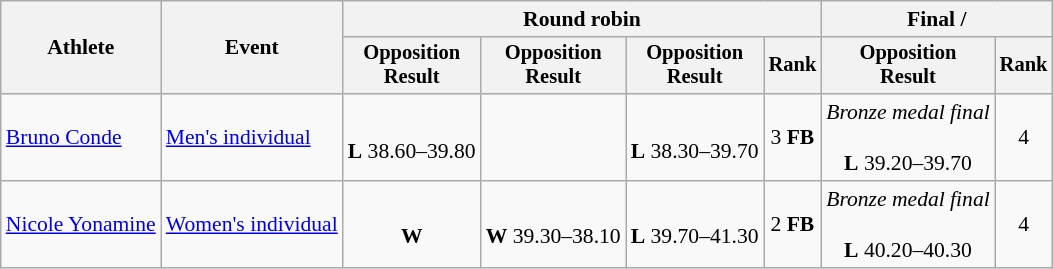<table class=wikitable style=font-size:90%;text-align:center>
<tr>
<th rowspan=2>Athlete</th>
<th rowspan=2>Event</th>
<th colspan=4>Round robin</th>
<th colspan=2>Final / </th>
</tr>
<tr style=font-size:95%>
<th>Opposition<br>Result</th>
<th>Opposition<br>Result</th>
<th>Opposition<br>Result</th>
<th>Rank</th>
<th>Opposition<br>Result</th>
<th>Rank</th>
</tr>
<tr>
<td align=left><a href='#'>Bruno Conde</a></td>
<td align=left><a href='#'>Men's individual</a></td>
<td><br><strong>L</strong> 38.60–39.80</td>
<td><br></td>
<td><br><strong>L</strong> 38.30–39.70</td>
<td>3 <strong>FB</strong></td>
<td><em>Bronze medal final</em><br><br><strong>L</strong> 39.20–39.70</td>
<td>4</td>
</tr>
<tr>
<td align=left><a href='#'>Nicole Yonamine</a></td>
<td align=left><a href='#'>Women's individual</a></td>
<td><br><strong>W</strong> </td>
<td><br><strong>W</strong> 39.30–38.10</td>
<td><br><strong>L</strong> 39.70–41.30</td>
<td>2 <strong>FB</strong></td>
<td><em>Bronze medal final</em><br><br><strong>L</strong> 40.20–40.30</td>
<td>4</td>
</tr>
</table>
